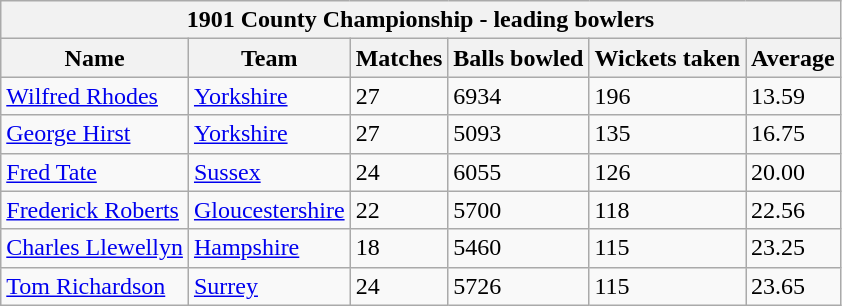<table class="wikitable">
<tr>
<th bgcolor="#efefef" colspan="6">1901 County Championship - leading bowlers</th>
</tr>
<tr bgcolor="#efefef">
<th>Name</th>
<th>Team</th>
<th>Matches</th>
<th>Balls bowled</th>
<th>Wickets taken</th>
<th>Average</th>
</tr>
<tr>
<td><a href='#'>Wilfred Rhodes</a></td>
<td><a href='#'>Yorkshire</a></td>
<td>27</td>
<td>6934</td>
<td>196</td>
<td>13.59</td>
</tr>
<tr>
<td><a href='#'>George Hirst</a></td>
<td><a href='#'>Yorkshire</a></td>
<td>27</td>
<td>5093</td>
<td>135</td>
<td>16.75</td>
</tr>
<tr>
<td><a href='#'>Fred Tate</a></td>
<td><a href='#'>Sussex</a></td>
<td>24</td>
<td>6055</td>
<td>126</td>
<td>20.00</td>
</tr>
<tr>
<td><a href='#'>Frederick Roberts</a></td>
<td><a href='#'>Gloucestershire</a></td>
<td>22</td>
<td>5700</td>
<td>118</td>
<td>22.56</td>
</tr>
<tr>
<td><a href='#'>Charles Llewellyn</a></td>
<td><a href='#'>Hampshire</a></td>
<td>18</td>
<td>5460</td>
<td>115</td>
<td>23.25</td>
</tr>
<tr>
<td><a href='#'>Tom Richardson</a></td>
<td><a href='#'>Surrey</a></td>
<td>24</td>
<td>5726</td>
<td>115</td>
<td>23.65</td>
</tr>
</table>
